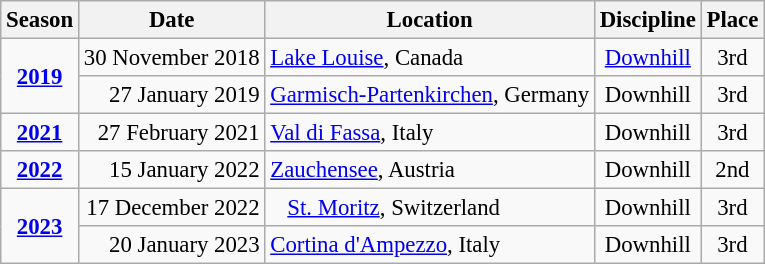<table class="wikitable" style="text-align:center; font-size:95%;">
<tr>
<th>Season</th>
<th>Date</th>
<th>Location</th>
<th>Discipline</th>
<th>Place</th>
</tr>
<tr>
<td rowspan=2><strong><a href='#'>2019</a></strong></td>
<td align=right>30 November 2018</td>
<td align=left> <a href='#'>Lake Louise</a>, Canada</td>
<td><a href='#'>Downhill</a></td>
<td>3rd</td>
</tr>
<tr>
<td align=right>27 January 2019</td>
<td align=left> <a href='#'>Garmisch-Partenkirchen</a>, Germany</td>
<td>Downhill</td>
<td>3rd</td>
</tr>
<tr>
<td><strong><a href='#'>2021</a></strong></td>
<td align=right>27 February 2021</td>
<td align=left> <a href='#'>Val di Fassa</a>, Italy</td>
<td>Downhill</td>
<td>3rd</td>
</tr>
<tr>
<td><strong><a href='#'>2022</a></strong></td>
<td align=right>15 January 2022</td>
<td align=left> <a href='#'>Zauchensee</a>, Austria</td>
<td>Downhill</td>
<td>2nd</td>
</tr>
<tr>
<td rowspan=2><strong><a href='#'>2023</a></strong></td>
<td align=right>17 December 2022</td>
<td align=left>   <a href='#'>St. Moritz</a>, Switzerland</td>
<td>Downhill</td>
<td>3rd</td>
</tr>
<tr>
<td align="right">20 January 2023</td>
<td align=left> <a href='#'>Cortina d'Ampezzo</a>, Italy</td>
<td>Downhill</td>
<td>3rd</td>
</tr>
</table>
